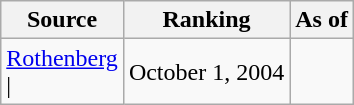<table class="wikitable" style="text-align:center">
<tr>
<th>Source</th>
<th>Ranking</th>
<th>As of</th>
</tr>
<tr>
<td align=left><a href='#'>Rothenberg</a><br>| </td>
<td>October 1, 2004</td>
</tr>
</table>
